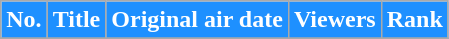<table class="wikitable plainrowheaders">
<tr>
<th scope="col" style="background-color: #1E90FF; color: #FFFFFF;">No.</th>
<th scope="col" style="background-color: #1E90FF; color: #FFFFFF;">Title</th>
<th scope="col" style="background-color: #1E90FF; color: #FFFFFF;">Original air date</th>
<th scope="col" style="background-color: #1E90FF; color: #FFFFFF;">Viewers</th>
<th scope="col" style="background-color: #1E90FF; color: #FFFFFF;">Rank<br><small></small></th>
</tr>
<tr>
</tr>
</table>
